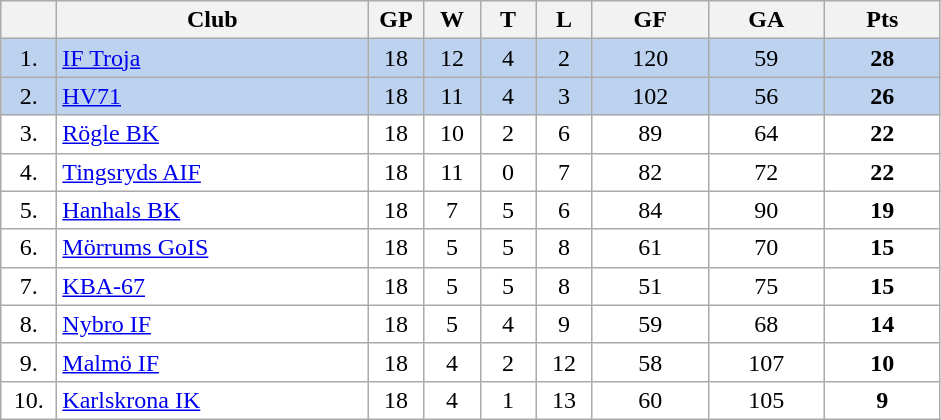<table class="wikitable">
<tr>
<th width="30"></th>
<th width="200">Club</th>
<th width="30">GP</th>
<th width="30">W</th>
<th width="30">T</th>
<th width="30">L</th>
<th width="70">GF</th>
<th width="70">GA</th>
<th width="70">Pts</th>
</tr>
<tr bgcolor="#BCD2EE" align="center">
<td>1.</td>
<td align="left"><a href='#'>IF Troja</a></td>
<td>18</td>
<td>12</td>
<td>4</td>
<td>2</td>
<td>120</td>
<td>59</td>
<td><strong>28</strong></td>
</tr>
<tr bgcolor="#BCD2EE" align="center">
<td>2.</td>
<td align="left"><a href='#'>HV71</a></td>
<td>18</td>
<td>11</td>
<td>4</td>
<td>3</td>
<td>102</td>
<td>56</td>
<td><strong>26</strong></td>
</tr>
<tr bgcolor="#FFFFFF" align="center">
<td>3.</td>
<td align="left"><a href='#'>Rögle BK</a></td>
<td>18</td>
<td>10</td>
<td>2</td>
<td>6</td>
<td>89</td>
<td>64</td>
<td><strong>22</strong></td>
</tr>
<tr bgcolor="#FFFFFF" align="center">
<td>4.</td>
<td align="left"><a href='#'>Tingsryds AIF</a></td>
<td>18</td>
<td>11</td>
<td>0</td>
<td>7</td>
<td>82</td>
<td>72</td>
<td><strong>22</strong></td>
</tr>
<tr bgcolor="#FFFFFF" align="center">
<td>5.</td>
<td align="left"><a href='#'>Hanhals BK</a></td>
<td>18</td>
<td>7</td>
<td>5</td>
<td>6</td>
<td>84</td>
<td>90</td>
<td><strong>19</strong></td>
</tr>
<tr bgcolor="#FFFFFF" align="center">
<td>6.</td>
<td align="left"><a href='#'>Mörrums GoIS</a></td>
<td>18</td>
<td>5</td>
<td>5</td>
<td>8</td>
<td>61</td>
<td>70</td>
<td><strong>15</strong></td>
</tr>
<tr bgcolor="#FFFFFF" align="center">
<td>7.</td>
<td align="left"><a href='#'>KBA-67</a></td>
<td>18</td>
<td>5</td>
<td>5</td>
<td>8</td>
<td>51</td>
<td>75</td>
<td><strong>15</strong></td>
</tr>
<tr bgcolor="#FFFFFF" align="center">
<td>8.</td>
<td align="left"><a href='#'>Nybro IF</a></td>
<td>18</td>
<td>5</td>
<td>4</td>
<td>9</td>
<td>59</td>
<td>68</td>
<td><strong>14</strong></td>
</tr>
<tr bgcolor="#FFFFFF" align="center">
<td>9.</td>
<td align="left"><a href='#'>Malmö IF</a></td>
<td>18</td>
<td>4</td>
<td>2</td>
<td>12</td>
<td>58</td>
<td>107</td>
<td><strong>10</strong></td>
</tr>
<tr bgcolor="#FFFFFF" align="center">
<td>10.</td>
<td align="left"><a href='#'>Karlskrona IK</a></td>
<td>18</td>
<td>4</td>
<td>1</td>
<td>13</td>
<td>60</td>
<td>105</td>
<td><strong>9</strong></td>
</tr>
</table>
